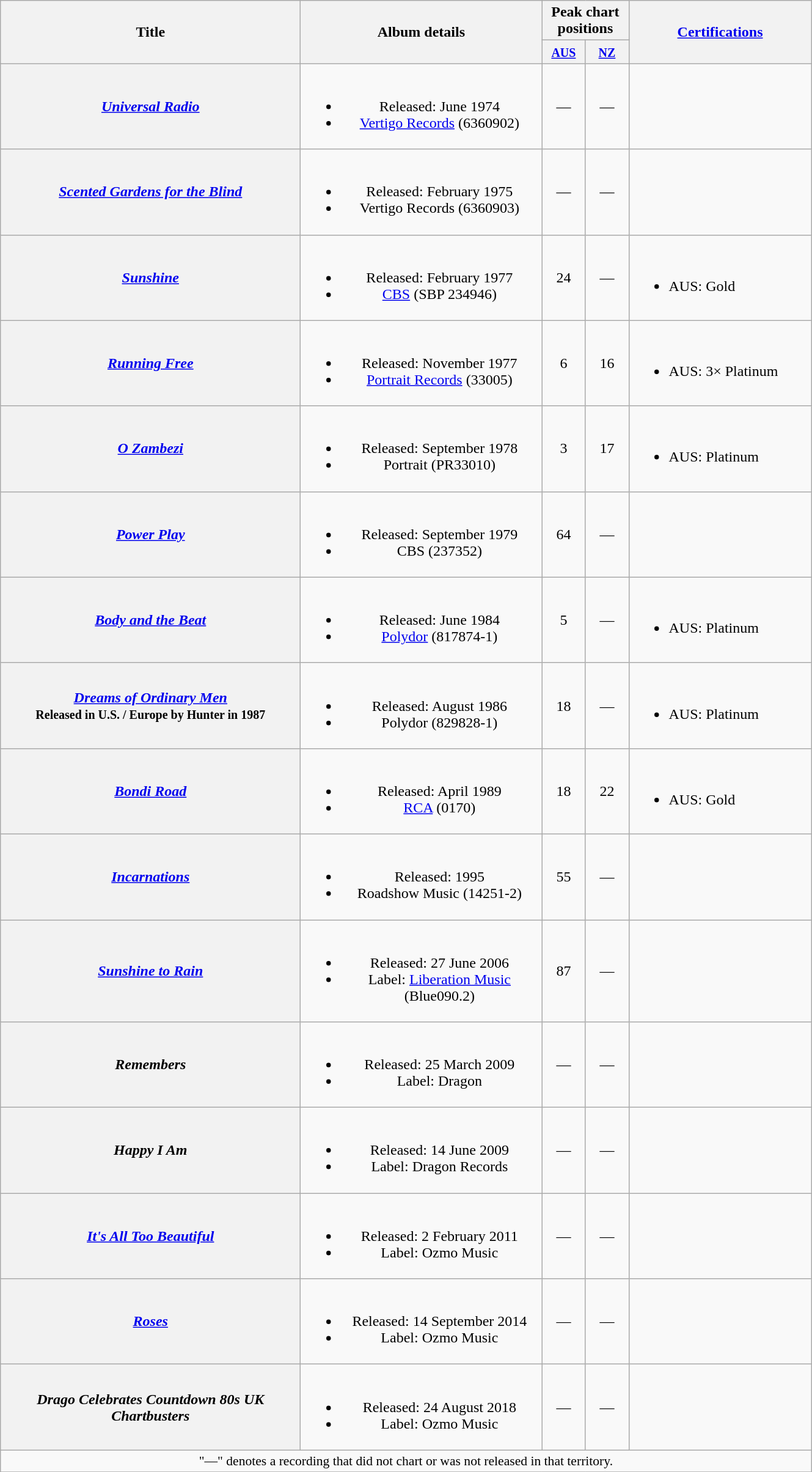<table class="wikitable plainrowheaders">
<tr>
<th scope="col" rowspan="2" style="width:20em;">Title</th>
<th scope="col" rowspan="2" style="width:16em;">Album details</th>
<th scope="col" colspan="2">Peak chart positions</th>
<th scope="col" rowspan="2" style="width:12em;"><a href='#'>Certifications</a></th>
</tr>
<tr>
<th width="40px"><small><a href='#'>AUS</a></small></th>
<th width="40px"><small><a href='#'>NZ</a></small></th>
</tr>
<tr>
<th scope="row"><em><a href='#'>Universal Radio</a></em></th>
<td align="center"><br><ul><li>Released: June 1974</li><li><a href='#'>Vertigo Records</a> (6360902)</li></ul></td>
<td align="center">—</td>
<td align="center">—</td>
<td></td>
</tr>
<tr>
<th scope="row"><em><a href='#'>Scented Gardens for the Blind</a></em></th>
<td align="center"><br><ul><li>Released: February 1975</li><li>Vertigo Records (6360903)</li></ul></td>
<td align="center">—</td>
<td align="center">—</td>
<td></td>
</tr>
<tr>
<th scope="row"><em><a href='#'>Sunshine</a></em></th>
<td align="center"><br><ul><li>Released: February 1977</li><li><a href='#'>CBS</a> (SBP 234946)</li></ul></td>
<td align="center">24</td>
<td align="center">—</td>
<td><br><ul><li>AUS: Gold</li></ul></td>
</tr>
<tr>
<th scope="row"><em><a href='#'>Running Free</a></em></th>
<td align="center"><br><ul><li>Released: November 1977</li><li><a href='#'>Portrait Records</a> (33005)</li></ul></td>
<td align="center">6</td>
<td align="center">16</td>
<td><br><ul><li>AUS: 3× Platinum</li></ul></td>
</tr>
<tr>
<th scope="row"><em><a href='#'>O Zambezi</a></em></th>
<td align="center"><br><ul><li>Released: September 1978</li><li>Portrait (PR33010)</li></ul></td>
<td align="center">3</td>
<td align="center">17</td>
<td><br><ul><li>AUS: Platinum</li></ul></td>
</tr>
<tr>
<th scope="row"><em><a href='#'>Power Play</a></em></th>
<td align="center"><br><ul><li>Released: September 1979</li><li>CBS (237352)</li></ul></td>
<td align="center">64</td>
<td align="center">—</td>
<td></td>
</tr>
<tr>
<th scope="row"><em><a href='#'>Body and the Beat</a></em></th>
<td align="center"><br><ul><li>Released: June 1984</li><li><a href='#'>Polydor</a> (817874-1)</li></ul></td>
<td align="center">5</td>
<td align="center">—</td>
<td><br><ul><li>AUS: Platinum</li></ul></td>
</tr>
<tr>
<th scope="row"><em><a href='#'>Dreams of Ordinary Men</a></em><br><small>Released in U.S. / Europe by  <strong>Hunter</strong> in 1987</small></th>
<td align="center"><br><ul><li>Released: August 1986</li><li>Polydor (829828-1)</li></ul></td>
<td align="center">18</td>
<td align="center">—</td>
<td><br><ul><li>AUS: Platinum</li></ul></td>
</tr>
<tr>
<th scope="row"><em><a href='#'>Bondi Road</a></em></th>
<td align="center"><br><ul><li>Released: April 1989</li><li><a href='#'>RCA</a> (0170)</li></ul></td>
<td align="center">18</td>
<td align="center">22</td>
<td><br><ul><li>AUS: Gold </li></ul></td>
</tr>
<tr>
<th scope="row"><em><a href='#'>Incarnations</a></em></th>
<td align="center"><br><ul><li>Released: 1995</li><li>Roadshow Music (14251-2)</li></ul></td>
<td align="center">55</td>
<td align="center">—</td>
<td></td>
</tr>
<tr>
<th scope="row"><em><a href='#'>Sunshine to Rain</a></em></th>
<td align="center"><br><ul><li>Released: 27 June 2006</li><li>Label: <a href='#'>Liberation Music</a> (Blue090.2)</li></ul></td>
<td align="center">87</td>
<td align="center">—</td>
<td></td>
</tr>
<tr>
<th scope="row"><em>Remembers</em></th>
<td align="center"><br><ul><li>Released: 25 March 2009</li><li>Label: Dragon</li></ul></td>
<td align="center">—</td>
<td align="center">—</td>
<td></td>
</tr>
<tr>
<th scope="row"><em>Happy I Am</em></th>
<td align="center"><br><ul><li>Released: 14 June 2009</li><li>Label: Dragon Records</li></ul></td>
<td align="center">—</td>
<td align="center">—</td>
<td></td>
</tr>
<tr>
<th scope="row"><em><a href='#'>It's All Too Beautiful</a></em></th>
<td align="center"><br><ul><li>Released: 2 February 2011</li><li>Label: Ozmo Music</li></ul></td>
<td align="center">—</td>
<td align="center">—</td>
<td></td>
</tr>
<tr>
<th scope="row"><em><a href='#'>Roses</a></em></th>
<td align="center"><br><ul><li>Released: 14 September 2014</li><li>Label: Ozmo Music</li></ul></td>
<td align="center">—</td>
<td align="center">—</td>
<td></td>
</tr>
<tr>
<th scope="row"><em>Drago Celebrates Countdown 80s UK Chartbusters</em></th>
<td align="center"><br><ul><li>Released: 24 August 2018</li><li>Label: Ozmo Music</li></ul></td>
<td align="center">—</td>
<td align="center">—</td>
<td></td>
</tr>
<tr>
<td colspan="6" style="font-size:90%" align="center">"—" denotes a recording that did not chart or was not released in that territory.</td>
</tr>
<tr>
</tr>
</table>
